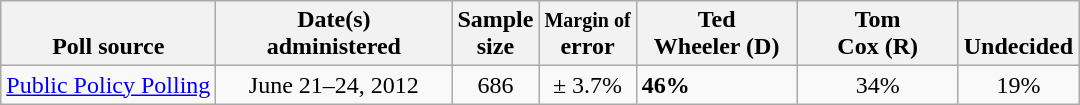<table class="wikitable">
<tr valign= bottom>
<th>Poll source</th>
<th style="width:150px;">Date(s)<br>administered</th>
<th class=small>Sample<br>size</th>
<th><small>Margin of</small><br>error</th>
<th style="width:100px;">Ted<br>Wheeler (D)</th>
<th style="width:100px;">Tom<br>Cox (R)</th>
<th>Undecided</th>
</tr>
<tr>
<td><a href='#'>Public Policy Polling</a></td>
<td align=center>June 21–24, 2012</td>
<td align=center>686</td>
<td align=center>± 3.7%</td>
<td><strong>46%</strong></td>
<td align=center>34%</td>
<td align=center>19%</td>
</tr>
</table>
